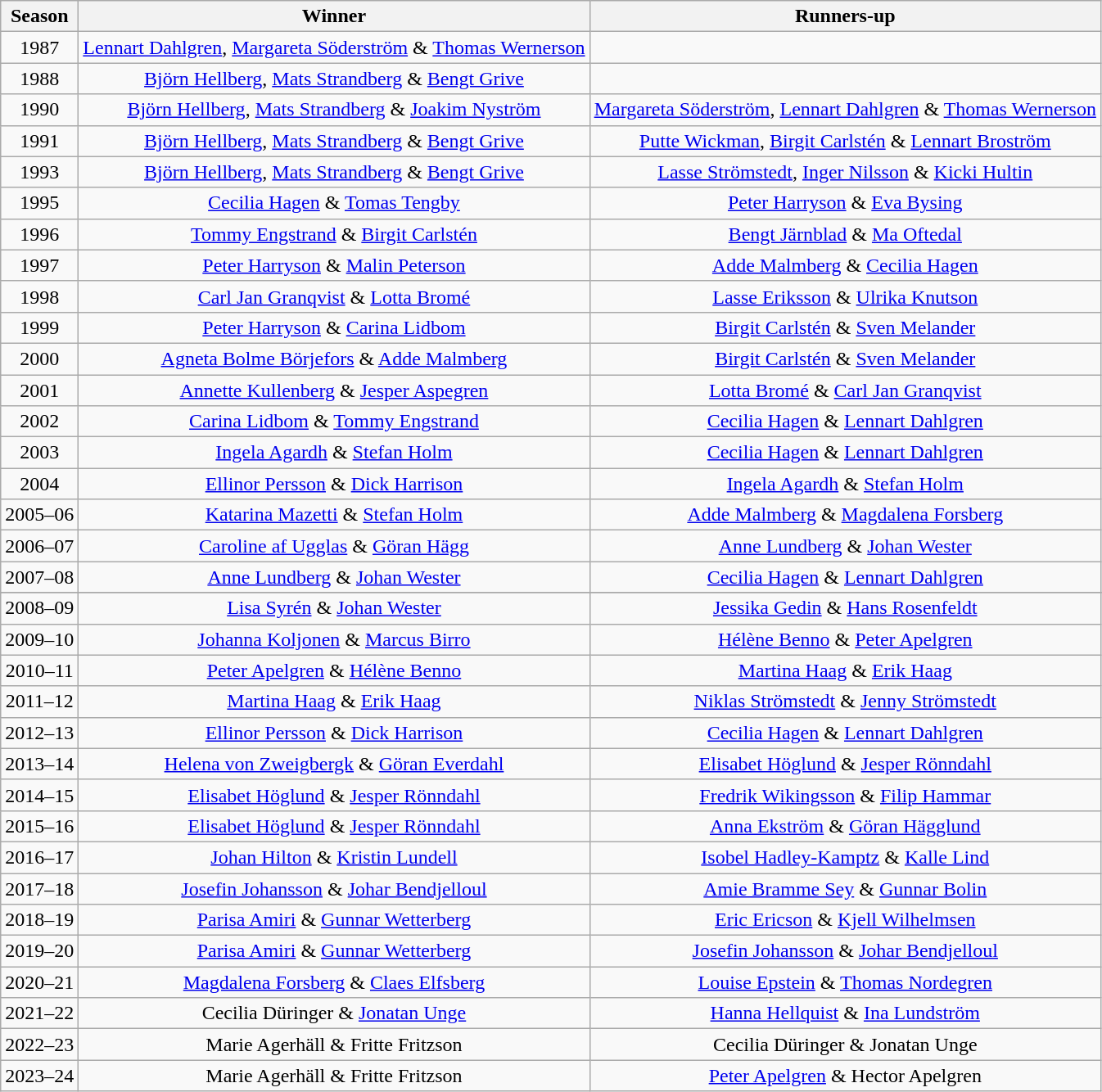<table class="wikitable sortable plainrowheaders" style="text-align: center;">
<tr>
<th>Season</th>
<th>Winner</th>
<th>Runners-up</th>
</tr>
<tr>
<td>1987</td>
<td><a href='#'>Lennart Dahlgren</a>, <a href='#'>Margareta Söderström</a> & <a href='#'>Thomas Wernerson</a></td>
<td></td>
</tr>
<tr>
<td>1988</td>
<td><a href='#'>Björn Hellberg</a>, <a href='#'>Mats Strandberg</a> & <a href='#'>Bengt Grive</a></td>
<td></td>
</tr>
<tr>
<td>1990</td>
<td><a href='#'>Björn Hellberg</a>, <a href='#'>Mats Strandberg</a> & <a href='#'>Joakim Nyström</a></td>
<td><a href='#'>Margareta Söderström</a>, <a href='#'>Lennart Dahlgren</a> & <a href='#'>Thomas Wernerson</a></td>
</tr>
<tr>
<td>1991</td>
<td><a href='#'>Björn Hellberg</a>, <a href='#'>Mats Strandberg</a> & <a href='#'>Bengt Grive</a></td>
<td><a href='#'>Putte Wickman</a>, <a href='#'>Birgit Carlstén</a> & <a href='#'>Lennart Broström</a></td>
</tr>
<tr>
<td>1993</td>
<td><a href='#'>Björn Hellberg</a>, <a href='#'>Mats Strandberg</a> & <a href='#'>Bengt Grive</a></td>
<td><a href='#'>Lasse Strömstedt</a>, <a href='#'>Inger Nilsson</a> & <a href='#'>Kicki Hultin</a></td>
</tr>
<tr>
<td>1995</td>
<td><a href='#'>Cecilia Hagen</a> & <a href='#'>Tomas Tengby</a></td>
<td><a href='#'>Peter Harryson</a> & <a href='#'>Eva Bysing</a></td>
</tr>
<tr>
<td>1996</td>
<td><a href='#'>Tommy Engstrand</a> & <a href='#'>Birgit Carlstén</a></td>
<td><a href='#'>Bengt Järnblad</a> & <a href='#'>Ma Oftedal</a></td>
</tr>
<tr>
<td>1997</td>
<td><a href='#'>Peter Harryson</a> & <a href='#'>Malin Peterson</a></td>
<td><a href='#'>Adde Malmberg</a> & <a href='#'>Cecilia Hagen</a></td>
</tr>
<tr>
<td>1998</td>
<td><a href='#'>Carl Jan Granqvist</a> & <a href='#'>Lotta Bromé</a></td>
<td><a href='#'>Lasse Eriksson</a> & <a href='#'>Ulrika Knutson</a></td>
</tr>
<tr>
<td>1999</td>
<td><a href='#'>Peter Harryson</a> & <a href='#'>Carina Lidbom</a></td>
<td><a href='#'>Birgit Carlstén</a> & <a href='#'>Sven Melander</a></td>
</tr>
<tr>
<td>2000</td>
<td><a href='#'>Agneta Bolme Börjefors</a> & <a href='#'>Adde Malmberg</a></td>
<td><a href='#'>Birgit Carlstén</a> & <a href='#'>Sven Melander</a></td>
</tr>
<tr>
<td>2001</td>
<td><a href='#'>Annette Kullenberg</a> & <a href='#'>Jesper Aspegren</a></td>
<td><a href='#'>Lotta Bromé</a> & <a href='#'>Carl Jan Granqvist</a></td>
</tr>
<tr>
<td>2002</td>
<td><a href='#'>Carina Lidbom</a> & <a href='#'>Tommy Engstrand</a></td>
<td><a href='#'>Cecilia Hagen</a> & <a href='#'>Lennart Dahlgren</a></td>
</tr>
<tr>
<td>2003</td>
<td><a href='#'>Ingela Agardh</a> & <a href='#'>Stefan Holm</a></td>
<td><a href='#'>Cecilia Hagen</a> & <a href='#'>Lennart Dahlgren</a></td>
</tr>
<tr>
<td>2004</td>
<td><a href='#'>Ellinor Persson</a> & <a href='#'>Dick Harrison</a></td>
<td><a href='#'>Ingela Agardh</a> & <a href='#'>Stefan Holm</a></td>
</tr>
<tr>
<td>2005–06</td>
<td><a href='#'>Katarina Mazetti</a> & <a href='#'>Stefan Holm</a></td>
<td><a href='#'>Adde Malmberg</a> & <a href='#'>Magdalena Forsberg</a></td>
</tr>
<tr>
<td>2006–07</td>
<td><a href='#'>Caroline af Ugglas</a> & <a href='#'>Göran Hägg</a></td>
<td><a href='#'>Anne Lundberg</a> & <a href='#'>Johan Wester</a></td>
</tr>
<tr>
<td>2007–08</td>
<td><a href='#'>Anne Lundberg</a> & <a href='#'>Johan Wester</a></td>
<td><a href='#'>Cecilia Hagen</a> & <a href='#'>Lennart Dahlgren</a></td>
</tr>
<tr>
</tr>
<tr>
<td>2008–09</td>
<td><a href='#'>Lisa Syrén</a> & <a href='#'>Johan Wester</a></td>
<td><a href='#'>Jessika Gedin</a> & <a href='#'>Hans Rosenfeldt</a></td>
</tr>
<tr>
<td>2009–10</td>
<td><a href='#'>Johanna Koljonen</a> & <a href='#'>Marcus Birro</a></td>
<td><a href='#'>Hélène Benno</a> & <a href='#'>Peter Apelgren</a></td>
</tr>
<tr>
<td>2010–11</td>
<td><a href='#'>Peter Apelgren</a> & <a href='#'>Hélène Benno</a></td>
<td><a href='#'>Martina Haag</a> & <a href='#'>Erik Haag</a></td>
</tr>
<tr>
<td>2011–12</td>
<td><a href='#'>Martina Haag</a> & <a href='#'>Erik Haag</a></td>
<td><a href='#'>Niklas Strömstedt</a> & <a href='#'>Jenny Strömstedt</a></td>
</tr>
<tr>
<td>2012–13</td>
<td><a href='#'>Ellinor Persson</a> & <a href='#'>Dick Harrison</a></td>
<td><a href='#'>Cecilia Hagen</a> &  <a href='#'>Lennart Dahlgren</a></td>
</tr>
<tr>
<td>2013–14</td>
<td><a href='#'>Helena von Zweigbergk</a> & <a href='#'>Göran Everdahl</a></td>
<td><a href='#'>Elisabet Höglund</a> & <a href='#'>Jesper Rönndahl</a></td>
</tr>
<tr>
<td>2014–15</td>
<td><a href='#'>Elisabet Höglund</a> & <a href='#'>Jesper Rönndahl</a></td>
<td><a href='#'>Fredrik Wikingsson</a> & <a href='#'>Filip Hammar</a></td>
</tr>
<tr>
<td>2015–16</td>
<td><a href='#'>Elisabet Höglund</a> & <a href='#'>Jesper Rönndahl</a></td>
<td><a href='#'>Anna Ekström</a> & <a href='#'>Göran Hägglund</a></td>
</tr>
<tr>
<td>2016–17</td>
<td><a href='#'>Johan Hilton</a> & <a href='#'>Kristin Lundell</a></td>
<td><a href='#'>Isobel Hadley-Kamptz</a> & <a href='#'>Kalle Lind</a></td>
</tr>
<tr>
<td>2017–18</td>
<td><a href='#'>Josefin Johansson</a> & <a href='#'>Johar Bendjelloul</a></td>
<td><a href='#'>Amie Bramme Sey</a> & <a href='#'>Gunnar Bolin</a></td>
</tr>
<tr>
<td>2018–19</td>
<td><a href='#'>Parisa Amiri</a> & <a href='#'>Gunnar Wetterberg</a></td>
<td><a href='#'>Eric Ericson</a> & <a href='#'>Kjell Wilhelmsen</a></td>
</tr>
<tr>
<td>2019–20</td>
<td><a href='#'>Parisa Amiri</a> & <a href='#'>Gunnar Wetterberg</a></td>
<td><a href='#'>Josefin Johansson</a> & <a href='#'>Johar Bendjelloul</a></td>
</tr>
<tr>
<td>2020–21</td>
<td><a href='#'>Magdalena Forsberg</a> & <a href='#'>Claes Elfsberg</a></td>
<td><a href='#'>Louise Epstein</a> & <a href='#'>Thomas Nordegren</a></td>
</tr>
<tr>
<td>2021–22</td>
<td>Cecilia Düringer & <a href='#'>Jonatan Unge</a></td>
<td><a href='#'>Hanna Hellquist</a> & <a href='#'>Ina Lundström</a></td>
</tr>
<tr>
<td>2022–23</td>
<td>Marie Agerhäll & Fritte Fritzson</td>
<td>Cecilia Düringer & Jonatan Unge</td>
</tr>
<tr>
<td>2023–24</td>
<td>Marie Agerhäll & Fritte Fritzson</td>
<td><a href='#'>Peter Apelgren</a> & Hector Apelgren</td>
</tr>
</table>
